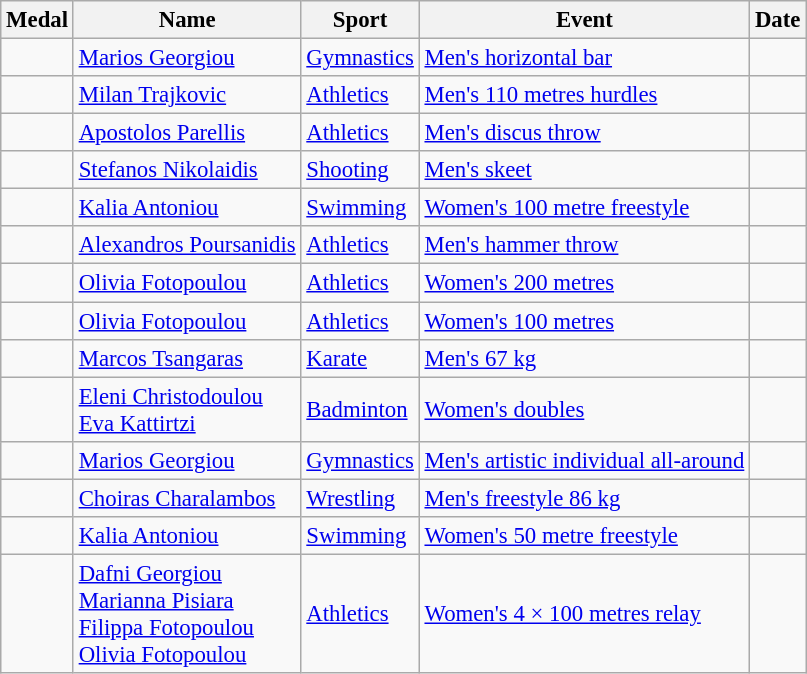<table class="wikitable sortable" style="font-size: 95%;">
<tr>
<th>Medal</th>
<th>Name</th>
<th>Sport</th>
<th>Event</th>
<th>Date</th>
</tr>
<tr>
<td></td>
<td><a href='#'>Marios Georgiou</a></td>
<td><a href='#'>Gymnastics</a></td>
<td><a href='#'>Men's horizontal bar</a></td>
<td></td>
</tr>
<tr>
<td></td>
<td><a href='#'>Milan Trajkovic</a></td>
<td><a href='#'>Athletics</a></td>
<td><a href='#'>Men's 110 metres hurdles</a></td>
<td></td>
</tr>
<tr>
<td></td>
<td><a href='#'>Apostolos Parellis</a></td>
<td><a href='#'>Athletics</a></td>
<td><a href='#'>Men's discus throw</a></td>
<td></td>
</tr>
<tr>
<td></td>
<td><a href='#'>Stefanos Nikolaidis</a></td>
<td><a href='#'>Shooting</a></td>
<td><a href='#'>Men's skeet</a></td>
<td></td>
</tr>
<tr>
<td></td>
<td><a href='#'>Kalia Antoniou</a></td>
<td><a href='#'>Swimming</a></td>
<td><a href='#'>Women's 100 metre freestyle</a></td>
<td></td>
</tr>
<tr>
<td></td>
<td><a href='#'>Alexandros Poursanidis</a></td>
<td><a href='#'>Athletics</a></td>
<td><a href='#'>Men's hammer throw</a></td>
<td></td>
</tr>
<tr>
<td></td>
<td><a href='#'>Olivia Fotopoulou</a></td>
<td><a href='#'>Athletics</a></td>
<td><a href='#'>Women's 200 metres</a></td>
<td></td>
</tr>
<tr>
<td></td>
<td><a href='#'>Olivia Fotopoulou</a></td>
<td><a href='#'>Athletics</a></td>
<td><a href='#'>Women's 100 metres</a></td>
<td></td>
</tr>
<tr>
<td></td>
<td><a href='#'>Marcos Tsangaras</a></td>
<td><a href='#'>Karate</a></td>
<td><a href='#'>Men's 67 kg</a></td>
<td></td>
</tr>
<tr>
<td></td>
<td><a href='#'>Eleni Christodoulou</a><br><a href='#'>Eva Kattirtzi</a></td>
<td><a href='#'>Badminton</a></td>
<td><a href='#'>Women's doubles</a></td>
<td></td>
</tr>
<tr>
<td></td>
<td><a href='#'>Marios Georgiou</a></td>
<td><a href='#'>Gymnastics</a></td>
<td><a href='#'>Men's artistic individual all-around</a></td>
<td></td>
</tr>
<tr>
<td></td>
<td><a href='#'>Choiras Charalambos</a></td>
<td><a href='#'>Wrestling</a></td>
<td><a href='#'>Men's freestyle 86 kg</a></td>
<td></td>
</tr>
<tr>
<td></td>
<td><a href='#'>Kalia Antoniou</a></td>
<td><a href='#'>Swimming</a></td>
<td><a href='#'>Women's 50 metre freestyle</a></td>
<td></td>
</tr>
<tr>
<td></td>
<td><a href='#'>Dafni Georgiou</a><br><a href='#'>Marianna Pisiara</a><br><a href='#'>Filippa Fotopoulou</a><br><a href='#'>Olivia Fotopoulou</a></td>
<td><a href='#'>Athletics</a></td>
<td><a href='#'>Women's 4 × 100 metres relay</a></td>
<td></td>
</tr>
</table>
